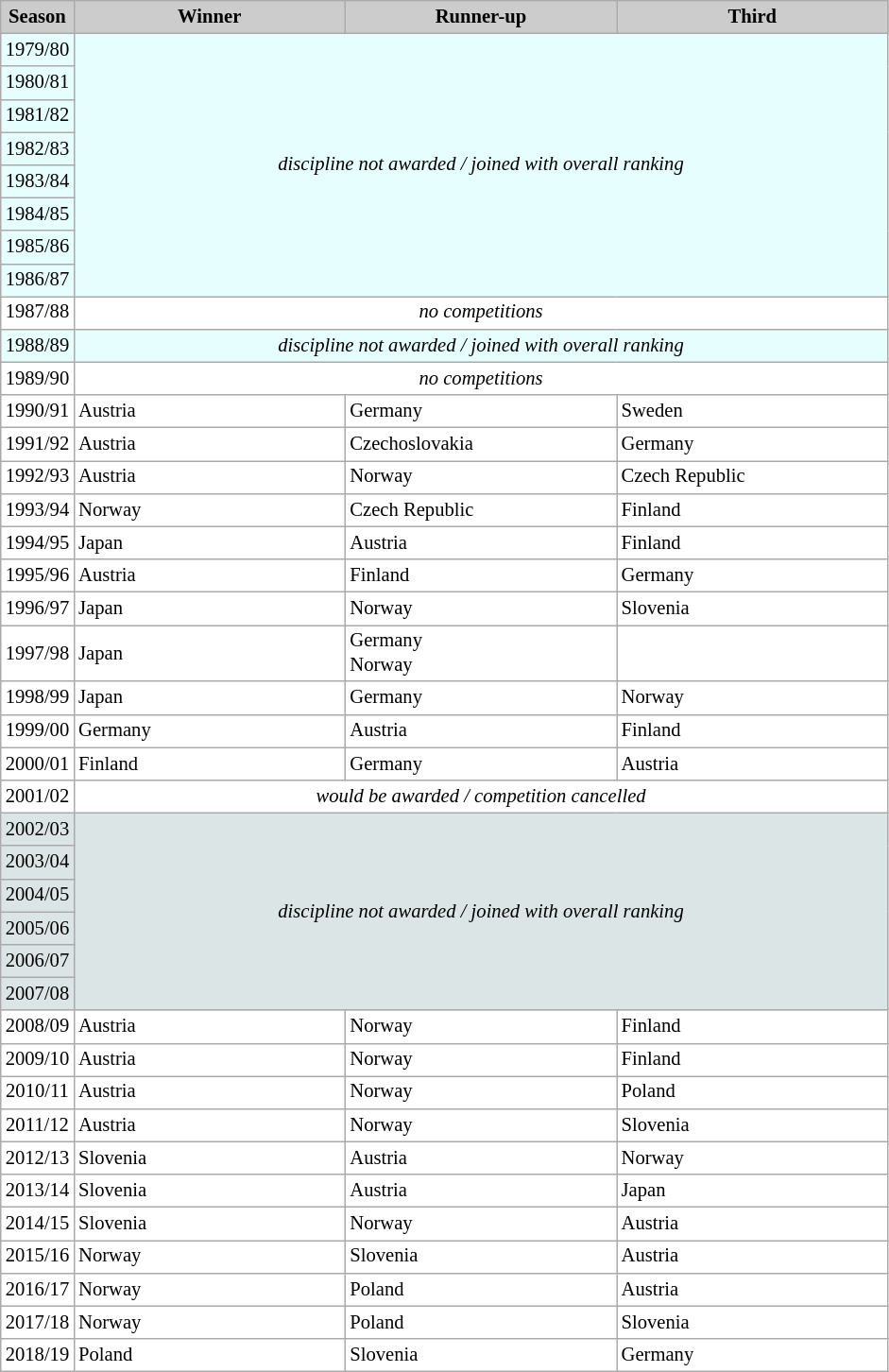<table class="wikitable plainrowheaders" style="background:#fff; font-size:86%; line-height:16.7px; border:grey solid 1px; border-collapse:collapse;">
<tr style="background:#ccc; text-align:center;">
<th style="background:#ccc;" width="45">Season</th>
<th style="background:#ccc;" width="185">Winner</th>
<th style="background:#ccc;" width="185">Runner-up</th>
<th style="background:#ccc;" width="185">Third</th>
</tr>
<tr style="background:#E7FEFF">
<td style="text-align: center;">1979/80</td>
<td style="text-align:center" colspan=3 rowspan=8><span><em>discipline not awarded / joined with overall ranking</em></span></td>
</tr>
<tr style="background:#E7FEFF">
<td style="text-align: center;">1980/81</td>
</tr>
<tr style="background:#E7FEFF">
<td style="text-align: center;">1981/82</td>
</tr>
<tr style="background:#E7FEFF">
<td style="text-align: center;">1982/83</td>
</tr>
<tr style="background:#E7FEFF">
<td style="text-align: center;">1983/84</td>
</tr>
<tr style="background:#E7FEFF">
<td style="text-align: center;">1984/85</td>
</tr>
<tr style="background:#E7FEFF">
<td style="text-align: center;">1985/86</td>
</tr>
<tr style="background:#E7FEFF">
<td style="text-align: center;">1986/87</td>
</tr>
<tr>
<td style="text-align: center;"><span>1987/88</span></td>
<td style="text-align:center" colspan=3><span><em>no competitions</em></span></td>
</tr>
<tr style="background:#E7FEFF">
<td style="text-align: center;">1988/89</td>
<td style="text-align:center" colspan=3><span><em>discipline not awarded / joined with overall ranking</em></span></td>
</tr>
<tr>
<td style="text-align: center;"><span>1989/90</span></td>
<td style="text-align:center" colspan=3><span><em>no competitions</em></span></td>
</tr>
<tr>
<td style="text-align:center">1990/91</td>
<td><span>Austria</span></td>
<td><span>Germany</span></td>
<td><span>Sweden</span></td>
</tr>
<tr>
<td style="text-align:center">1991/92</td>
<td><span>Austria</span></td>
<td><span>Czechoslovakia</span></td>
<td><span>Germany</span></td>
</tr>
<tr>
<td style="text-align:center">1992/93</td>
<td><span>Austria</span></td>
<td><span>Norway</span></td>
<td><span>Czech Republic</span></td>
</tr>
<tr>
<td style="text-align:center">1993/94</td>
<td><span>Norway</span></td>
<td><span>Czech Republic</span></td>
<td><span>Finland</span></td>
</tr>
<tr>
<td style="text-align:center">1994/95</td>
<td><span>Japan</span></td>
<td><span>Austria</span></td>
<td><span>Finland</span></td>
</tr>
<tr>
<td style="text-align:center">1995/96</td>
<td><span>Austria</span></td>
<td><span>Finland</span></td>
<td><span>Germany</span></td>
</tr>
<tr>
<td style="text-align:center">1996/97</td>
<td><span>Japan</span></td>
<td><span>Norway</span></td>
<td><span>Slovenia</span></td>
</tr>
<tr>
<td style="text-align:center">1997/98</td>
<td><span>Japan</span></td>
<td><span>Germany<br>Norway</span></td>
<td></td>
</tr>
<tr>
<td style="text-align:center">1998/99</td>
<td><span>Japan</span></td>
<td><span>Germany</span></td>
<td><span>Norway</span></td>
</tr>
<tr>
<td style="text-align:center">1999/00</td>
<td><span>Germany</span></td>
<td><span>Austria</span></td>
<td><span>Finland</span></td>
</tr>
<tr>
<td style="text-align:center">2000/01</td>
<td><span>Finland</span></td>
<td><span>Germany</span></td>
<td><span>Austria</span></td>
</tr>
<tr>
<td style="text-align: center;"><span>2001/02</span></td>
<td style="text-align:center" colspan=3><span><em>would be awarded / competition cancelled</em></span></td>
</tr>
<tr style="background:#DCE5E5">
<td style="text-align: center;">2002/03</td>
<td style="text-align:center" colspan=3 rowspan=6><span><em>discipline not awarded / joined with overall ranking</em></span></td>
</tr>
<tr style="background:#DCE5E5">
<td style="text-align: center;">2003/04</td>
</tr>
<tr style="background:#DCE5E5">
<td style="text-align: center;">2004/05</td>
</tr>
<tr style="background:#DCE5E5">
<td style="text-align: center;">2005/06</td>
</tr>
<tr style="background:#DCE5E5">
<td style="text-align: center;">2006/07</td>
</tr>
<tr style="background:#DCE5E5">
<td style="text-align: center;">2007/08</td>
</tr>
<tr>
<td style="text-align:center">2008/09</td>
<td><span>Austria</span></td>
<td><span>Norway</span></td>
<td><span>Finland</span></td>
</tr>
<tr>
<td style="text-align:center">2009/10</td>
<td><span>Austria</span></td>
<td><span>Norway</span></td>
<td><span>Finland</span></td>
</tr>
<tr>
<td style="text-align:center">2010/11</td>
<td><span>Austria</span></td>
<td><span>Norway</span></td>
<td><span>Poland</span></td>
</tr>
<tr>
<td style="text-align:center">2011/12</td>
<td><span>Austria</span></td>
<td><span>Norway</span></td>
<td><span>Slovenia</span></td>
</tr>
<tr>
<td style="text-align:center">2012/13</td>
<td><span>Slovenia</span></td>
<td><span>Austria</span></td>
<td><span>Norway</span></td>
</tr>
<tr>
<td style="text-align:center">2013/14</td>
<td><span>Slovenia</span></td>
<td><span>Austria</span></td>
<td><span>Japan</span></td>
</tr>
<tr>
<td style="text-align:center">2014/15</td>
<td><span>Slovenia</span></td>
<td><span>Norway</span></td>
<td><span>Austria</span></td>
</tr>
<tr>
<td style="text-align:center">2015/16</td>
<td><span>Norway</span></td>
<td><span>Slovenia</span></td>
<td><span>Austria</span></td>
</tr>
<tr>
<td style="text-align:center">2016/17</td>
<td><span>Norway</span></td>
<td><span>Poland</span></td>
<td><span>Austria</span></td>
</tr>
<tr>
<td style="text-align:center">2017/18</td>
<td><span>Norway</span></td>
<td><span>Poland</span></td>
<td><span>Slovenia</span></td>
</tr>
<tr>
<td style="text-align:center">2018/19</td>
<td><span>Poland</span></td>
<td><span>Slovenia</span></td>
<td><span>Germany</span></td>
</tr>
</table>
